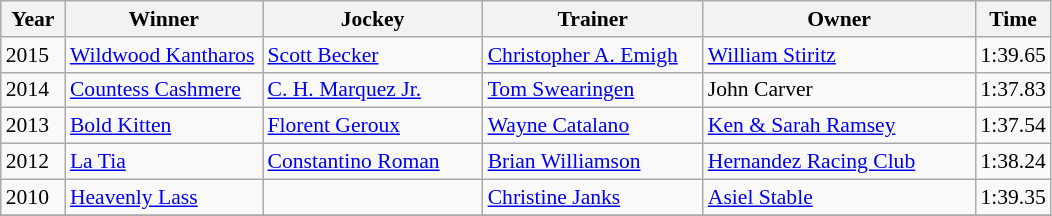<table class="wikitable sortable" style="font-size:90%">
<tr>
<th style="width:36px">Year<br></th>
<th style="width:125px">Winner<br></th>
<th style="width:140px">Jockey<br></th>
<th style="width:140px">Trainer<br></th>
<th style="width:175px">Owner<br></th>
<th>Time</th>
</tr>
<tr>
<td>2015</td>
<td><a href='#'>Wildwood Kantharos</a></td>
<td><a href='#'>Scott Becker</a></td>
<td><a href='#'>Christopher A. Emigh</a></td>
<td><a href='#'>William Stiritz</a></td>
<td>1:39.65</td>
</tr>
<tr>
<td>2014</td>
<td><a href='#'>Countess Cashmere</a></td>
<td><a href='#'>C. H. Marquez Jr.</a></td>
<td><a href='#'>Tom Swearingen</a></td>
<td>John Carver</td>
<td>1:37.83</td>
</tr>
<tr>
<td>2013</td>
<td><a href='#'>Bold Kitten</a></td>
<td><a href='#'>Florent Geroux</a></td>
<td><a href='#'>Wayne Catalano</a></td>
<td><a href='#'>Ken & Sarah Ramsey</a></td>
<td>1:37.54</td>
</tr>
<tr>
<td>2012</td>
<td><a href='#'>La Tia</a></td>
<td><a href='#'>Constantino Roman</a></td>
<td><a href='#'>Brian Williamson</a></td>
<td><a href='#'>Hernandez Racing Club</a></td>
<td>1:38.24</td>
</tr>
<tr>
<td>2010</td>
<td><a href='#'>Heavenly Lass</a></td>
<td></td>
<td><a href='#'>Christine Janks</a></td>
<td><a href='#'>Asiel Stable</a></td>
<td>1:39.35</td>
</tr>
<tr>
</tr>
</table>
